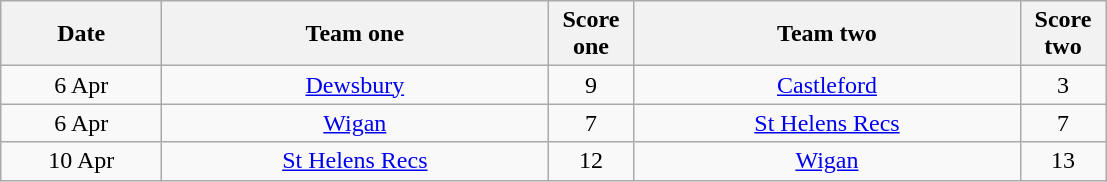<table class="wikitable" style="text-align: center">
<tr>
<th width=100>Date</th>
<th width=250>Team one</th>
<th width=50>Score one</th>
<th width=250>Team two</th>
<th width=50>Score two</th>
</tr>
<tr>
<td>6 Apr</td>
<td><a href='#'>Dewsbury</a></td>
<td>9</td>
<td><a href='#'>Castleford</a></td>
<td>3</td>
</tr>
<tr>
<td>6 Apr</td>
<td><a href='#'>Wigan</a></td>
<td>7</td>
<td><a href='#'>St Helens Recs</a></td>
<td>7</td>
</tr>
<tr>
<td>10 Apr</td>
<td><a href='#'>St Helens Recs</a></td>
<td>12</td>
<td><a href='#'>Wigan</a></td>
<td>13</td>
</tr>
</table>
